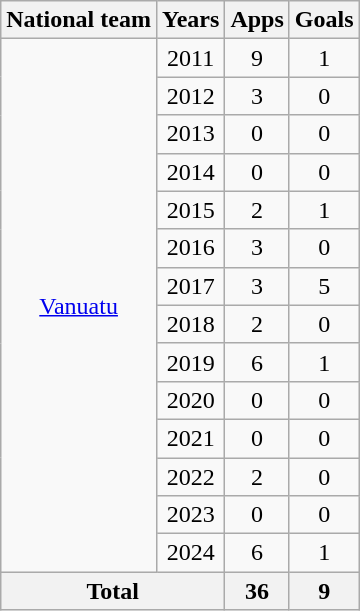<table class="wikitable" style="text-align:center;">
<tr>
<th>National team</th>
<th>Years</th>
<th>Apps</th>
<th>Goals</th>
</tr>
<tr>
<td rowspan="14"><a href='#'>Vanuatu</a></td>
<td>2011</td>
<td>9</td>
<td>1</td>
</tr>
<tr>
<td>2012</td>
<td>3</td>
<td>0</td>
</tr>
<tr>
<td>2013</td>
<td>0</td>
<td>0</td>
</tr>
<tr>
<td>2014</td>
<td>0</td>
<td>0</td>
</tr>
<tr>
<td>2015</td>
<td>2</td>
<td>1</td>
</tr>
<tr>
<td>2016</td>
<td>3</td>
<td>0</td>
</tr>
<tr>
<td>2017</td>
<td>3</td>
<td>5</td>
</tr>
<tr>
<td>2018</td>
<td>2</td>
<td>0</td>
</tr>
<tr>
<td>2019</td>
<td>6</td>
<td>1</td>
</tr>
<tr>
<td>2020</td>
<td>0</td>
<td>0</td>
</tr>
<tr>
<td>2021</td>
<td>0</td>
<td>0</td>
</tr>
<tr>
<td>2022</td>
<td>2</td>
<td>0</td>
</tr>
<tr>
<td>2023</td>
<td>0</td>
<td>0</td>
</tr>
<tr>
<td>2024</td>
<td>6</td>
<td>1</td>
</tr>
<tr>
<th colspan=2>Total</th>
<th>36</th>
<th>9</th>
</tr>
</table>
